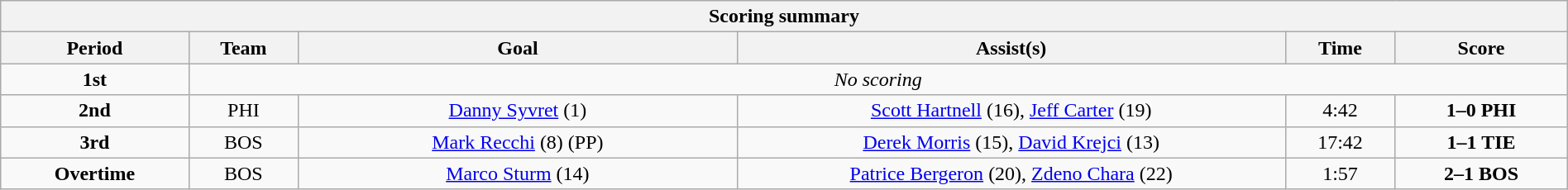<table style="width:100%;" class="wikitable">
<tr>
<th colspan=6>Scoring summary</th>
</tr>
<tr>
<th style="width:12%;">Period</th>
<th style="width:7%;">Team</th>
<th style="width:28%;">Goal</th>
<th style="width:35%;">Assist(s)</th>
<th style="width:7%;">Time</th>
<th style="width:11%;">Score</th>
</tr>
<tr>
<td align=center><strong>1st</strong></td>
<td colspan=5 align=center><em>No scoring</em></td>
</tr>
<tr>
<td align=center><strong>2nd</strong></td>
<td align=center>PHI</td>
<td align=center><a href='#'>Danny Syvret</a> (1)</td>
<td align=center><a href='#'>Scott Hartnell</a> (16), <a href='#'>Jeff Carter</a> (19)</td>
<td align=center>4:42</td>
<td align=center><strong>1–0 PHI</strong></td>
</tr>
<tr>
<td align=center><strong>3rd</strong></td>
<td align=center>BOS</td>
<td align=center><a href='#'>Mark Recchi</a> (8) (PP)</td>
<td align=center><a href='#'>Derek Morris</a> (15), <a href='#'>David Krejci</a> (13)</td>
<td align=center>17:42</td>
<td align=center><strong>1–1 TIE</strong></td>
</tr>
<tr>
<td align=center><strong>Overtime</strong></td>
<td align=center>BOS</td>
<td align=center><a href='#'>Marco Sturm</a> (14)</td>
<td align=center><a href='#'>Patrice Bergeron</a> (20), <a href='#'>Zdeno Chara</a> (22)</td>
<td align=center>1:57</td>
<td align=center><strong>2–1 BOS</strong></td>
</tr>
</table>
